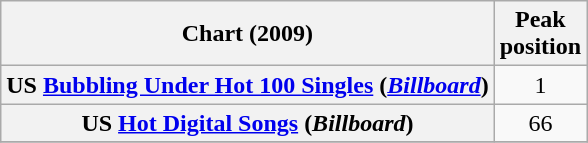<table class="wikitable plainrowheaders sortable" style="text-align:center;">
<tr>
<th scope="col">Chart (2009)</th>
<th scope="col">Peak<br>position</th>
</tr>
<tr>
<th scope="row">US <a href='#'>Bubbling Under Hot 100 Singles</a> (<em><a href='#'>Billboard</a></em>)</th>
<td>1</td>
</tr>
<tr>
<th scope="row">US <a href='#'>Hot Digital Songs</a> (<em>Billboard</em>)</th>
<td>66</td>
</tr>
<tr>
</tr>
</table>
